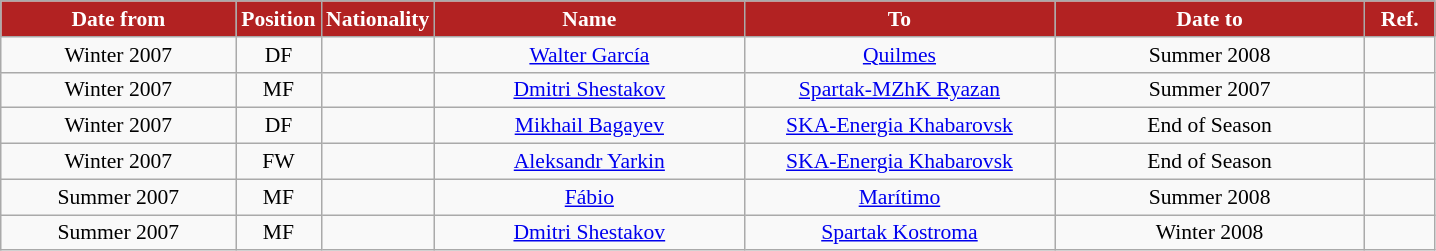<table class="wikitable" style="text-align:center; font-size:90%; ">
<tr>
<th style="background:#B22222; color:white; width:150px;">Date from</th>
<th style="background:#B22222; color:white; width:50px;">Position</th>
<th style="background:#B22222; color:white; width:50px;">Nationality</th>
<th style="background:#B22222; color:white; width:200px;">Name</th>
<th style="background:#B22222; color:white; width:200px;">To</th>
<th style="background:#B22222; color:white; width:200px;">Date to</th>
<th style="background:#B22222; color:white; width:40px;">Ref.</th>
</tr>
<tr>
<td>Winter 2007</td>
<td>DF</td>
<td></td>
<td><a href='#'>Walter García</a></td>
<td><a href='#'>Quilmes</a></td>
<td>Summer 2008</td>
<td></td>
</tr>
<tr>
<td>Winter 2007</td>
<td>MF</td>
<td></td>
<td><a href='#'>Dmitri Shestakov</a></td>
<td><a href='#'>Spartak-MZhK Ryazan</a></td>
<td>Summer 2007</td>
<td></td>
</tr>
<tr>
<td>Winter 2007</td>
<td>DF</td>
<td></td>
<td><a href='#'>Mikhail Bagayev</a></td>
<td><a href='#'>SKA-Energia Khabarovsk</a></td>
<td>End of Season</td>
<td></td>
</tr>
<tr>
<td>Winter 2007</td>
<td>FW</td>
<td></td>
<td><a href='#'>Aleksandr Yarkin</a></td>
<td><a href='#'>SKA-Energia Khabarovsk</a></td>
<td>End of Season</td>
<td></td>
</tr>
<tr>
<td>Summer 2007</td>
<td>MF</td>
<td></td>
<td><a href='#'>Fábio</a></td>
<td><a href='#'>Marítimo</a></td>
<td>Summer 2008</td>
<td></td>
</tr>
<tr>
<td>Summer 2007</td>
<td>MF</td>
<td></td>
<td><a href='#'>Dmitri Shestakov</a></td>
<td><a href='#'>Spartak Kostroma</a></td>
<td>Winter 2008</td>
<td></td>
</tr>
</table>
